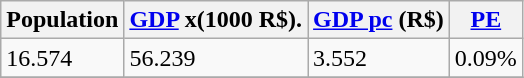<table class="wikitable" border="1">
<tr>
<th>Population</th>
<th><a href='#'>GDP</a> x(1000 R$).</th>
<th><a href='#'>GDP pc</a> (R$)</th>
<th><a href='#'>PE</a></th>
</tr>
<tr>
<td>16.574</td>
<td>56.239</td>
<td>3.552</td>
<td>0.09%</td>
</tr>
<tr>
</tr>
</table>
